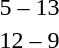<table style="text-align:center">
<tr>
<th width=200></th>
<th width=100></th>
<th width=200></th>
</tr>
<tr>
<td align=right></td>
<td>5 – 13</td>
<td align=left><strong></strong></td>
</tr>
<tr>
<td align=right><strong></strong></td>
<td>12 – 9</td>
<td align=left></td>
</tr>
</table>
